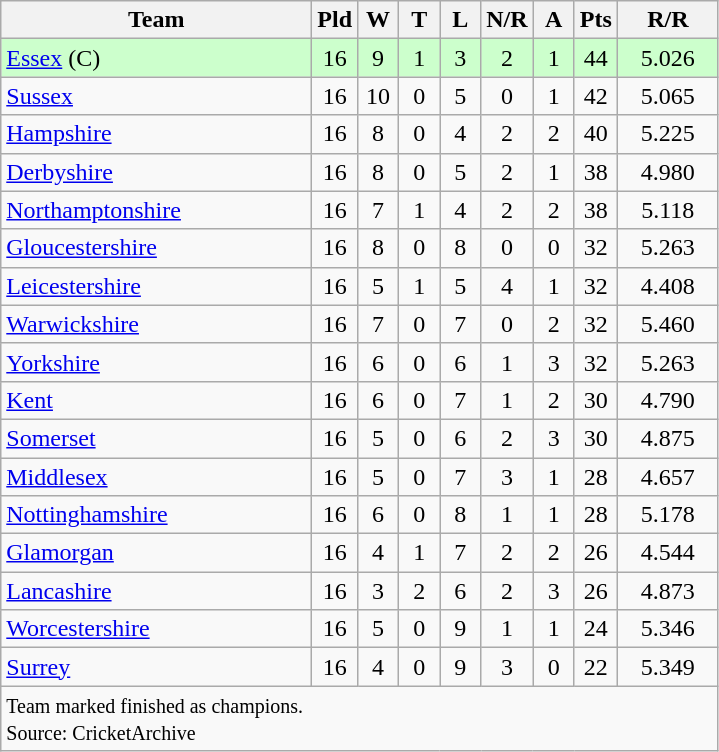<table class="wikitable" style="text-align: center;">
<tr>
<th width=200>Team</th>
<th width=20>Pld</th>
<th width=20>W</th>
<th width=20>T</th>
<th width=20>L</th>
<th width=20>N/R</th>
<th width=20>A</th>
<th width=20>Pts</th>
<th width=60>R/R</th>
</tr>
<tr bgcolor="#ccffcc">
<td align=left><a href='#'>Essex</a> (C)</td>
<td>16</td>
<td>9</td>
<td>1</td>
<td>3</td>
<td>2</td>
<td>1</td>
<td>44</td>
<td>5.026</td>
</tr>
<tr>
<td align=left><a href='#'>Sussex</a></td>
<td>16</td>
<td>10</td>
<td>0</td>
<td>5</td>
<td>0</td>
<td>1</td>
<td>42</td>
<td>5.065</td>
</tr>
<tr>
<td align=left><a href='#'>Hampshire</a></td>
<td>16</td>
<td>8</td>
<td>0</td>
<td>4</td>
<td>2</td>
<td>2</td>
<td>40</td>
<td>5.225</td>
</tr>
<tr>
<td align=left><a href='#'>Derbyshire</a></td>
<td>16</td>
<td>8</td>
<td>0</td>
<td>5</td>
<td>2</td>
<td>1</td>
<td>38</td>
<td>4.980</td>
</tr>
<tr>
<td align=left><a href='#'>Northamptonshire</a></td>
<td>16</td>
<td>7</td>
<td>1</td>
<td>4</td>
<td>2</td>
<td>2</td>
<td>38</td>
<td>5.118</td>
</tr>
<tr>
<td align=left><a href='#'>Gloucestershire</a></td>
<td>16</td>
<td>8</td>
<td>0</td>
<td>8</td>
<td>0</td>
<td>0</td>
<td>32</td>
<td>5.263</td>
</tr>
<tr>
<td align=left><a href='#'>Leicestershire</a></td>
<td>16</td>
<td>5</td>
<td>1</td>
<td>5</td>
<td>4</td>
<td>1</td>
<td>32</td>
<td>4.408</td>
</tr>
<tr>
<td align=left><a href='#'>Warwickshire</a></td>
<td>16</td>
<td>7</td>
<td>0</td>
<td>7</td>
<td>0</td>
<td>2</td>
<td>32</td>
<td>5.460</td>
</tr>
<tr>
<td align=left><a href='#'>Yorkshire</a></td>
<td>16</td>
<td>6</td>
<td>0</td>
<td>6</td>
<td>1</td>
<td>3</td>
<td>32</td>
<td>5.263</td>
</tr>
<tr>
<td align=left><a href='#'>Kent</a></td>
<td>16</td>
<td>6</td>
<td>0</td>
<td>7</td>
<td>1</td>
<td>2</td>
<td>30</td>
<td>4.790</td>
</tr>
<tr>
<td align=left><a href='#'>Somerset</a></td>
<td>16</td>
<td>5</td>
<td>0</td>
<td>6</td>
<td>2</td>
<td>3</td>
<td>30</td>
<td>4.875</td>
</tr>
<tr>
<td align=left><a href='#'>Middlesex</a></td>
<td>16</td>
<td>5</td>
<td>0</td>
<td>7</td>
<td>3</td>
<td>1</td>
<td>28</td>
<td>4.657</td>
</tr>
<tr>
<td align=left><a href='#'>Nottinghamshire</a></td>
<td>16</td>
<td>6</td>
<td>0</td>
<td>8</td>
<td>1</td>
<td>1</td>
<td>28</td>
<td>5.178</td>
</tr>
<tr>
<td align=left><a href='#'>Glamorgan</a></td>
<td>16</td>
<td>4</td>
<td>1</td>
<td>7</td>
<td>2</td>
<td>2</td>
<td>26</td>
<td>4.544</td>
</tr>
<tr>
<td align=left><a href='#'>Lancashire</a></td>
<td>16</td>
<td>3</td>
<td>2</td>
<td>6</td>
<td>2</td>
<td>3</td>
<td>26</td>
<td>4.873</td>
</tr>
<tr>
<td align=left><a href='#'>Worcestershire</a></td>
<td>16</td>
<td>5</td>
<td>0</td>
<td>9</td>
<td>1</td>
<td>1</td>
<td>24</td>
<td>5.346</td>
</tr>
<tr>
<td align=left><a href='#'>Surrey</a></td>
<td>16</td>
<td>4</td>
<td>0</td>
<td>9</td>
<td>3</td>
<td>0</td>
<td>22</td>
<td>5.349</td>
</tr>
<tr>
<td colspan="9" align="left"><small>Team marked  finished as champions.<br>Source: CricketArchive</small></td>
</tr>
</table>
